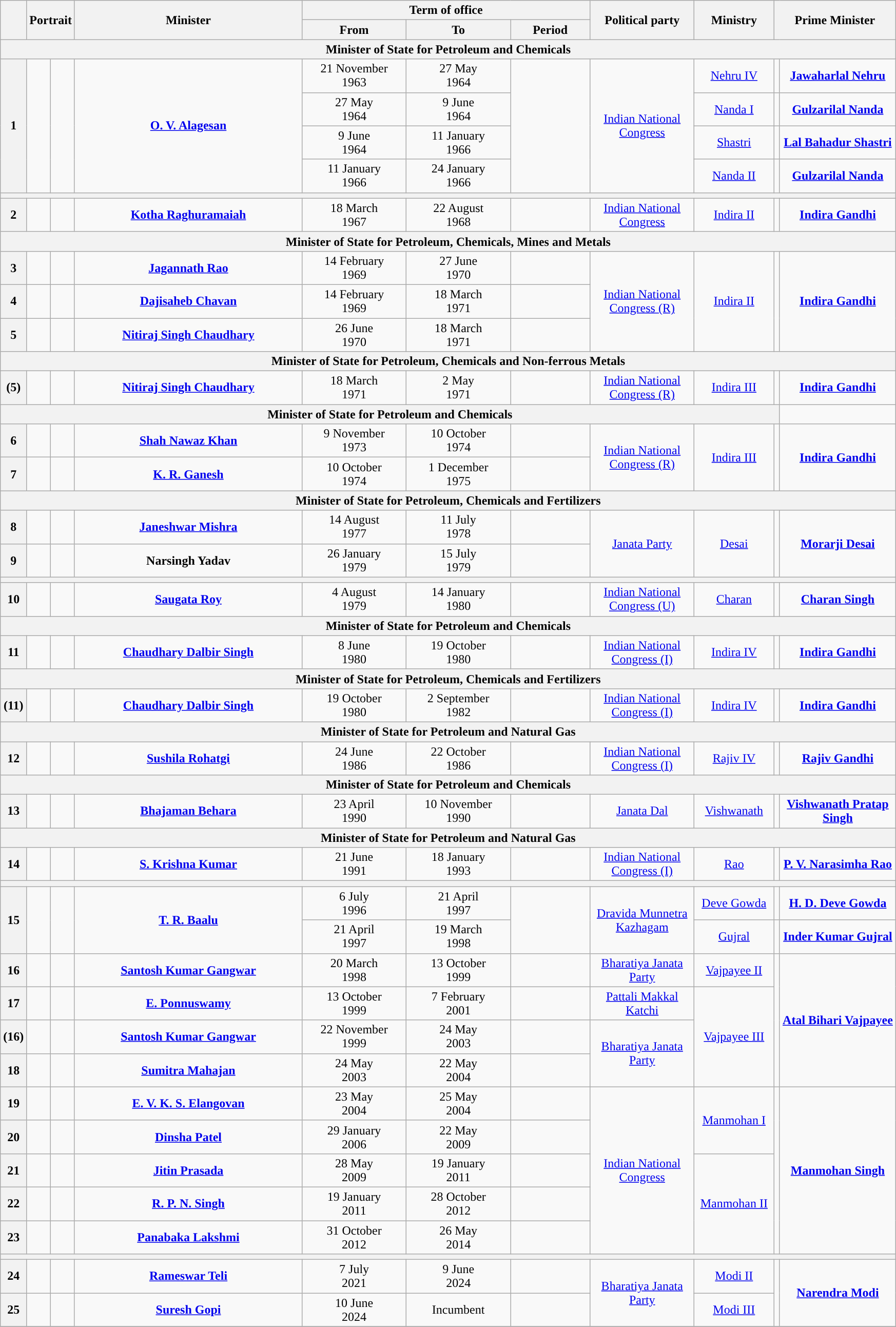<table class="wikitable" style="text-align:center">
<tr>
<th rowspan="2"></th>
<th rowspan="2" colspan="2">Portrait</th>
<th rowspan="2" style="width:18em">Minister<br></th>
<th colspan="3">Term of office</th>
<th rowspan="2" style="width:8em">Political party</th>
<th rowspan="2" style="width:6em">Ministry</th>
<th rowspan="2" colspan="2">Prime Minister</th>
</tr>
<tr>
<th style="width:8em">From</th>
<th style="width:8em">To</th>
<th style="width:6em">Period</th>
</tr>
<tr>
<th colspan="11">Minister of State for Petroleum and Chemicals</th>
</tr>
<tr>
<th rowspan="4">1</th>
<td rowspan="4"></td>
<td rowspan="4"></td>
<td rowspan="4"><strong><a href='#'>O. V. Alagesan</a></strong><br></td>
<td>21 November<br>1963</td>
<td>27 May<br>1964</td>
<td rowspan="4"><strong></strong></td>
<td rowspan="4"><a href='#'>Indian National Congress</a></td>
<td><a href='#'>Nehru IV</a></td>
<td></td>
<td style="width:9em"><strong><a href='#'>Jawaharlal Nehru</a></strong></td>
</tr>
<tr>
<td>27 May<br>1964</td>
<td>9 June<br>1964</td>
<td><a href='#'>Nanda I</a></td>
<td></td>
<td><strong><a href='#'>Gulzarilal Nanda</a></strong></td>
</tr>
<tr>
<td>9 June<br>1964</td>
<td>11 January<br>1966</td>
<td><a href='#'>Shastri</a></td>
<td></td>
<td><strong><a href='#'>Lal Bahadur Shastri</a></strong></td>
</tr>
<tr>
<td>11 January<br>1966</td>
<td>24 January<br>1966</td>
<td><a href='#'>Nanda II</a></td>
<td></td>
<td><strong><a href='#'>Gulzarilal Nanda</a></strong></td>
</tr>
<tr>
<th colspan="11"></th>
</tr>
<tr>
<th>2</th>
<td></td>
<td></td>
<td><strong><a href='#'>Kotha Raghuramaiah</a></strong><br></td>
<td>18 March<br>1967</td>
<td>22 August<br>1968</td>
<td><strong></strong></td>
<td><a href='#'>Indian National Congress</a></td>
<td><a href='#'>Indira II</a></td>
<td></td>
<td><strong><a href='#'>Indira Gandhi</a></strong></td>
</tr>
<tr>
<th colspan="11">Minister of State for Petroleum, Chemicals, Mines and Metals</th>
</tr>
<tr>
<th>3</th>
<td></td>
<td></td>
<td><strong><a href='#'>Jagannath Rao</a></strong><br></td>
<td>14 February<br>1969</td>
<td>27 June<br>1970</td>
<td><strong></strong></td>
<td rowspan="3"><a href='#'>Indian National Congress (R)</a></td>
<td rowspan="3"><a href='#'>Indira II</a></td>
<td rowspan="3"></td>
<td rowspan="3"><strong><a href='#'>Indira Gandhi</a></strong></td>
</tr>
<tr>
<th>4</th>
<td></td>
<td></td>
<td><strong><a href='#'>Dajisaheb Chavan</a></strong><br></td>
<td>14 February<br>1969</td>
<td>18 March<br>1971</td>
<td><strong></strong></td>
</tr>
<tr>
<th>5</th>
<td></td>
<td></td>
<td><strong><a href='#'>Nitiraj Singh Chaudhary</a></strong><br></td>
<td>26 June<br>1970</td>
<td>18 March<br>1971</td>
<td><strong></strong></td>
</tr>
<tr>
<th colspan="11">Minister of State for Petroleum, Chemicals and Non-ferrous Metals</th>
</tr>
<tr>
<th>(5)</th>
<td></td>
<td></td>
<td><strong><a href='#'>Nitiraj Singh Chaudhary</a></strong><br></td>
<td>18 March<br>1971</td>
<td>2 May<br>1971</td>
<td><strong></strong></td>
<td><a href='#'>Indian National Congress (R)</a></td>
<td><a href='#'>Indira III</a></td>
<td></td>
<td><strong><a href='#'>Indira Gandhi</a></strong></td>
</tr>
<tr>
<th colspan="10">Minister of State for Petroleum and Chemicals</th>
</tr>
<tr>
<th>6</th>
<td></td>
<td></td>
<td><strong><a href='#'>Shah Nawaz Khan</a></strong><br></td>
<td>9 November<br>1973</td>
<td>10 October<br>1974</td>
<td><strong></strong></td>
<td rowspan="2"><a href='#'>Indian National Congress (R)</a></td>
<td rowspan="2"><a href='#'>Indira III</a></td>
<td rowspan="2"></td>
<td rowspan="2"><strong><a href='#'>Indira Gandhi</a></strong></td>
</tr>
<tr>
<th>7</th>
<td></td>
<td></td>
<td><strong><a href='#'>K. R. Ganesh</a></strong><br></td>
<td>10 October<br>1974</td>
<td>1 December<br>1975</td>
<td><strong></strong></td>
</tr>
<tr>
<th colspan="11">Minister of State for Petroleum, Chemicals and Fertilizers</th>
</tr>
<tr>
<th>8</th>
<td></td>
<td></td>
<td><strong><a href='#'>Janeshwar Mishra</a></strong><br></td>
<td>14 August<br>1977</td>
<td>11 July<br>1978</td>
<td><strong></strong></td>
<td rowspan="2"><a href='#'>Janata Party</a></td>
<td rowspan="2"><a href='#'>Desai</a></td>
<td rowspan="2"></td>
<td rowspan="2"><strong><a href='#'>Morarji Desai</a></strong></td>
</tr>
<tr>
<th>9</th>
<td></td>
<td></td>
<td><strong>Narsingh Yadav</strong><br></td>
<td>26 January<br>1979</td>
<td>15 July<br>1979</td>
<td><strong></strong></td>
</tr>
<tr>
<th colspan="11"></th>
</tr>
<tr>
<th>10</th>
<td></td>
<td></td>
<td><strong><a href='#'>Saugata Roy</a></strong><br></td>
<td>4 August<br>1979</td>
<td>14 January<br>1980</td>
<td><strong></strong></td>
<td><a href='#'>Indian National Congress (U)</a></td>
<td><a href='#'>Charan</a></td>
<td></td>
<td><strong><a href='#'>Charan Singh</a></strong></td>
</tr>
<tr>
<th colspan="11">Minister of State for Petroleum and Chemicals</th>
</tr>
<tr>
<th>11</th>
<td></td>
<td></td>
<td><strong><a href='#'>Chaudhary Dalbir Singh</a></strong><br></td>
<td>8 June<br>1980</td>
<td>19 October<br>1980</td>
<td><strong></strong></td>
<td><a href='#'>Indian National Congress (I)</a></td>
<td><a href='#'>Indira IV</a></td>
<td></td>
<td><strong><a href='#'>Indira Gandhi</a></strong></td>
</tr>
<tr>
<th colspan="11">Minister of State for Petroleum, Chemicals and Fertilizers</th>
</tr>
<tr>
<th>(11)</th>
<td></td>
<td></td>
<td><strong><a href='#'>Chaudhary Dalbir Singh</a></strong><br></td>
<td>19 October<br>1980</td>
<td>2 September<br>1982</td>
<td><strong></strong></td>
<td><a href='#'>Indian National Congress (I)</a></td>
<td><a href='#'>Indira IV</a></td>
<td></td>
<td><strong><a href='#'>Indira Gandhi</a></strong></td>
</tr>
<tr>
<th colspan="11">Minister of State for Petroleum and Natural Gas</th>
</tr>
<tr>
<th>12</th>
<td></td>
<td></td>
<td><strong><a href='#'>Sushila Rohatgi</a></strong><br></td>
<td>24 June<br>1986</td>
<td>22 October<br>1986</td>
<td><strong></strong></td>
<td><a href='#'>Indian National Congress (I)</a></td>
<td><a href='#'>Rajiv IV</a></td>
<td></td>
<td><strong><a href='#'>Rajiv Gandhi</a></strong></td>
</tr>
<tr>
<th colspan="11">Minister of State for Petroleum and Chemicals</th>
</tr>
<tr>
<th>13</th>
<td></td>
<td></td>
<td><strong><a href='#'>Bhajaman Behara</a></strong><br></td>
<td>23 April<br>1990</td>
<td>10 November<br>1990</td>
<td><strong></strong></td>
<td><a href='#'>Janata Dal</a></td>
<td><a href='#'>Vishwanath</a></td>
<td></td>
<td><strong><a href='#'>Vishwanath Pratap Singh</a></strong></td>
</tr>
<tr>
<th colspan="11">Minister of State for Petroleum and Natural Gas</th>
</tr>
<tr>
<th>14</th>
<td></td>
<td></td>
<td><strong><a href='#'>S. Krishna Kumar</a></strong><br></td>
<td>21 June<br>1991</td>
<td>18 January<br>1993</td>
<td><strong></strong></td>
<td><a href='#'>Indian National Congress (I)</a></td>
<td><a href='#'>Rao</a></td>
<td></td>
<td><strong><a href='#'>P. V. Narasimha Rao</a></strong></td>
</tr>
<tr>
<th colspan="11"></th>
</tr>
<tr>
<th rowspan="2">15</th>
<td rowspan="2"></td>
<td rowspan="2"></td>
<td rowspan="2"><strong><a href='#'>T. R. Baalu</a></strong><br></td>
<td>6 July<br>1996</td>
<td>21 April<br>1997</td>
<td rowspan="2"><strong></strong></td>
<td rowspan="2"><a href='#'>Dravida Munnetra Kazhagam</a></td>
<td><a href='#'>Deve Gowda</a></td>
<td></td>
<td><strong><a href='#'>H. D. Deve Gowda</a></strong></td>
</tr>
<tr>
<td>21 April<br>1997</td>
<td>19 March<br>1998</td>
<td><a href='#'>Gujral</a></td>
<td></td>
<td><strong><a href='#'>Inder Kumar Gujral</a></strong></td>
</tr>
<tr>
<th>16</th>
<td></td>
<td></td>
<td><strong><a href='#'>Santosh Kumar Gangwar</a></strong><br></td>
<td>20 March<br>1998</td>
<td>13 October<br>1999</td>
<td><strong></strong></td>
<td><a href='#'>Bharatiya Janata Party</a></td>
<td><a href='#'>Vajpayee II</a></td>
<td rowspan="4"></td>
<td rowspan="4"><strong><a href='#'>Atal Bihari Vajpayee</a></strong></td>
</tr>
<tr>
<th>17</th>
<td></td>
<td></td>
<td><strong><a href='#'>E. Ponnuswamy</a></strong><br></td>
<td>13 October<br>1999</td>
<td>7 February<br>2001</td>
<td><strong></strong></td>
<td><a href='#'>Pattali Makkal Katchi</a></td>
<td rowspan="3"><a href='#'>Vajpayee III</a></td>
</tr>
<tr>
<th>(16)</th>
<td></td>
<td></td>
<td><strong><a href='#'>Santosh Kumar Gangwar</a></strong><br></td>
<td>22 November<br>1999</td>
<td>24 May<br>2003</td>
<td><strong></strong></td>
<td rowspan="2"><a href='#'>Bharatiya Janata Party</a></td>
</tr>
<tr>
<th>18</th>
<td></td>
<td></td>
<td><strong><a href='#'>Sumitra Mahajan</a></strong><br></td>
<td>24 May<br>2003</td>
<td>22 May<br>2004</td>
<td><strong></strong></td>
</tr>
<tr>
<th>19</th>
<td></td>
<td></td>
<td><strong><a href='#'>E. V. K. S. Elangovan</a></strong><br></td>
<td>23 May<br>2004</td>
<td>25 May<br>2004</td>
<td><strong></strong></td>
<td rowspan="5"><a href='#'>Indian National Congress</a></td>
<td rowspan="2"><a href='#'>Manmohan I</a></td>
<td rowspan="5"></td>
<td rowspan="5"><strong><a href='#'>Manmohan Singh</a></strong></td>
</tr>
<tr>
<th>20</th>
<td></td>
<td></td>
<td><strong><a href='#'>Dinsha Patel</a></strong><br></td>
<td>29 January<br>2006</td>
<td>22 May<br>2009</td>
<td><strong></strong></td>
</tr>
<tr>
<th>21</th>
<td></td>
<td></td>
<td><strong><a href='#'>Jitin Prasada</a></strong><br></td>
<td>28 May<br>2009</td>
<td>19 January<br>2011</td>
<td><strong></strong></td>
<td rowspan="3"><a href='#'>Manmohan II</a></td>
</tr>
<tr>
<th>22</th>
<td></td>
<td></td>
<td><strong><a href='#'>R. P. N. Singh</a></strong><br></td>
<td>19 January<br>2011</td>
<td>28 October<br>2012</td>
<td><strong></strong></td>
</tr>
<tr>
<th>23</th>
<td></td>
<td></td>
<td><strong><a href='#'>Panabaka Lakshmi</a></strong><br></td>
<td>31 October<br>2012</td>
<td>26 May<br>2014</td>
<td><strong></strong></td>
</tr>
<tr>
<th colspan="11"></th>
</tr>
<tr>
<th>24</th>
<td></td>
<td></td>
<td><strong><a href='#'>Rameswar Teli</a></strong><br></td>
<td>7 July<br>2021</td>
<td>9 June<br>2024</td>
<td><strong></strong></td>
<td rowspan="2"><a href='#'>Bharatiya Janata Party</a></td>
<td><a href='#'>Modi II</a></td>
<td rowspan="2"></td>
<td rowspan="2"><strong><a href='#'>Narendra Modi</a></strong></td>
</tr>
<tr>
<th>25</th>
<td></td>
<td></td>
<td><strong><a href='#'>Suresh Gopi</a></strong><br></td>
<td>10 June <br>2024</td>
<td>Incumbent</td>
<td><strong></strong></td>
<td><a href='#'>Modi III</a></td>
</tr>
<tr>
</tr>
</table>
